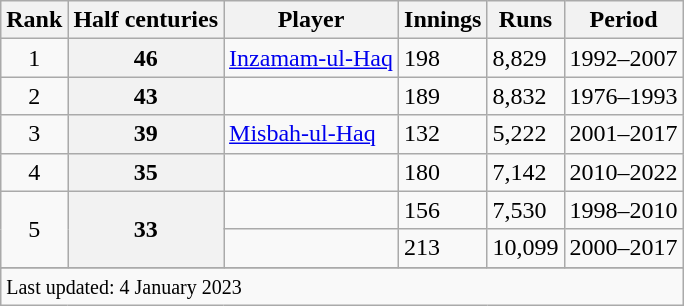<table class="wikitable plainrowheaders sortable">
<tr>
<th scope="col">Rank</th>
<th scope="col">Half centuries</th>
<th scope="col">Player</th>
<th scope="col">Innings</th>
<th scope="col">Runs</th>
<th scope="col">Period</th>
</tr>
<tr>
<td align=center>1</td>
<th scope="row" style="text-align:center;">46</th>
<td><a href='#'>Inzamam-ul-Haq</a></td>
<td>198</td>
<td>8,829</td>
<td>1992–2007</td>
</tr>
<tr>
<td align=center>2</td>
<th scope="row" style="text-align:center;">43</th>
<td></td>
<td>189</td>
<td>8,832</td>
<td>1976–1993</td>
</tr>
<tr>
<td align=center>3</td>
<th scope="row" style="text-align:center;">39</th>
<td><a href='#'>Misbah-ul-Haq</a></td>
<td>132</td>
<td>5,222</td>
<td>2001–2017</td>
</tr>
<tr>
<td align=center>4</td>
<th scope="row" style="text-align:center;">35</th>
<td></td>
<td>180</td>
<td>7,142</td>
<td>2010–2022</td>
</tr>
<tr>
<td align=center rowspan=2>5</td>
<th scope="row" style="text-align:center;"  rowspan=2>33</th>
<td></td>
<td>156</td>
<td>7,530</td>
<td>1998–2010</td>
</tr>
<tr>
<td></td>
<td>213</td>
<td>10,099</td>
<td>2000–2017</td>
</tr>
<tr>
</tr>
<tr class=sortbottom>
<td colspan=6><small>Last updated: 4 January 2023</small></td>
</tr>
</table>
